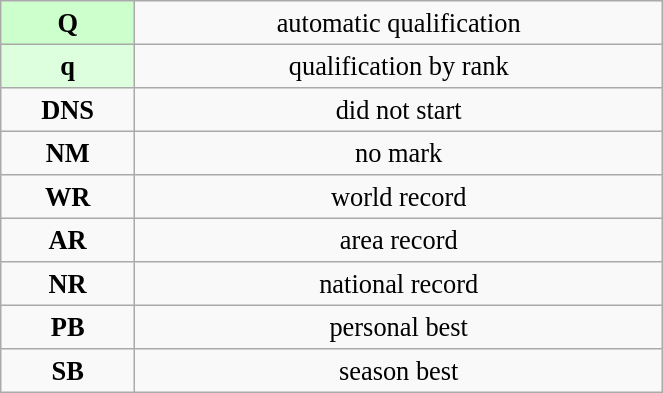<table class="wikitable" style=" text-align:center; font-size:110%;" width="35%">
<tr>
<td bgcolor="ccffcc"><strong>Q</strong></td>
<td>automatic qualification</td>
</tr>
<tr>
<td bgcolor="ddffdd"><strong>q</strong></td>
<td>qualification by rank</td>
</tr>
<tr>
<td><strong>DNS</strong></td>
<td>did not start</td>
</tr>
<tr>
<td><strong>NM</strong></td>
<td>no mark</td>
</tr>
<tr>
<td><strong>WR</strong></td>
<td>world record</td>
</tr>
<tr>
<td><strong>AR</strong></td>
<td>area record</td>
</tr>
<tr>
<td><strong>NR</strong></td>
<td>national record</td>
</tr>
<tr>
<td><strong>PB</strong></td>
<td>personal best</td>
</tr>
<tr>
<td><strong>SB</strong></td>
<td>season best</td>
</tr>
</table>
